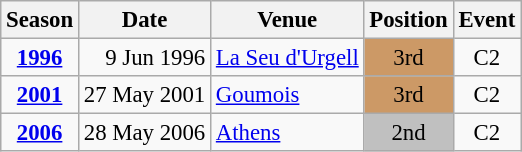<table class="wikitable" style="text-align:center; font-size:95%;">
<tr>
<th>Season</th>
<th>Date</th>
<th>Venue</th>
<th>Position</th>
<th>Event</th>
</tr>
<tr>
<td><strong><a href='#'>1996</a></strong></td>
<td align=right>9 Jun 1996</td>
<td align=left><a href='#'>La Seu d'Urgell</a></td>
<td bgcolor=cc9966>3rd</td>
<td>C2</td>
</tr>
<tr>
<td><strong><a href='#'>2001</a></strong></td>
<td align=right>27 May 2001</td>
<td align=left><a href='#'>Goumois</a></td>
<td bgcolor=cc9966>3rd</td>
<td>C2</td>
</tr>
<tr>
<td><strong><a href='#'>2006</a></strong></td>
<td align=right>28 May 2006</td>
<td align=left><a href='#'>Athens</a></td>
<td bgcolor=silver>2nd</td>
<td>C2</td>
</tr>
</table>
